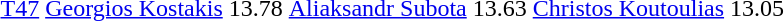<table>
<tr>
<td><a href='#'>T47</a></td>
<td><a href='#'>Georgios Kostakis</a><br></td>
<td>13.78</td>
<td><a href='#'>Aliaksandr Subota</a><br></td>
<td>13.63</td>
<td><a href='#'>Christos Koutoulias</a><br></td>
<td>13.05</td>
</tr>
</table>
